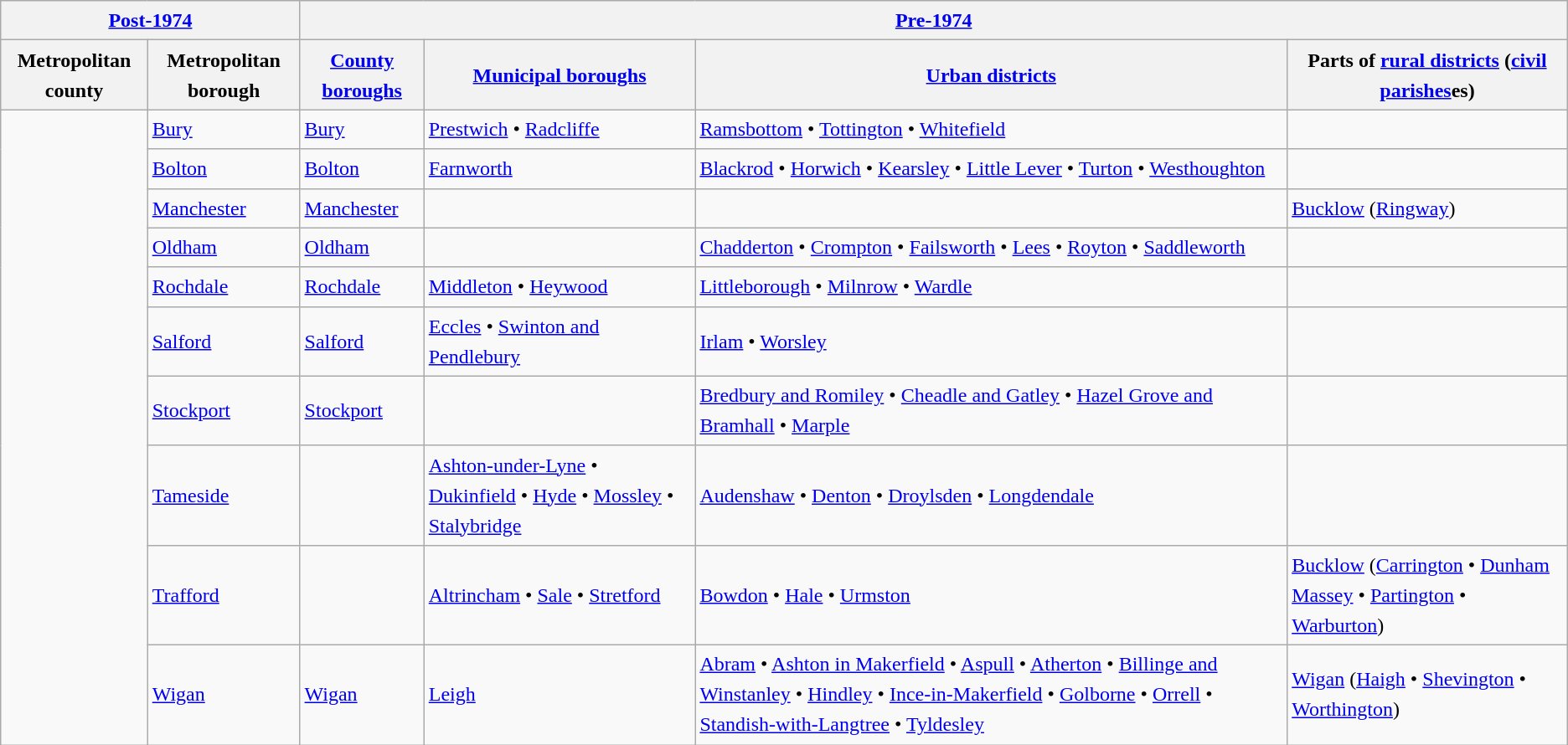<table class="wikitable" style="border:0; text-align:left; line-height:150%;">
<tr>
<th colspan="2"><a href='#'>Post-1974</a></th>
<th colspan="4"><a href='#'>Pre-1974</a></th>
</tr>
<tr>
<th>Metropolitan county</th>
<th>Metropolitan borough</th>
<th><a href='#'>County boroughs</a></th>
<th><a href='#'>Municipal boroughs</a></th>
<th><a href='#'>Urban districts</a></th>
<th>Parts of <a href='#'>rural districts</a> (<a href='#'>civil parishes</a>es)</th>
</tr>
<tr>
<td rowspan=10><br></td>
<td><a href='#'>Bury</a></td>
<td><a href='#'>Bury</a></td>
<td><a href='#'>Prestwich</a> • <a href='#'>Radcliffe</a></td>
<td><a href='#'>Ramsbottom</a> • <a href='#'>Tottington</a> • <a href='#'>Whitefield</a></td>
<td></td>
</tr>
<tr>
<td><a href='#'>Bolton</a></td>
<td><a href='#'>Bolton</a></td>
<td><a href='#'>Farnworth</a></td>
<td><a href='#'>Blackrod</a> • <a href='#'>Horwich</a> • <a href='#'>Kearsley</a> • <a href='#'>Little Lever</a> • <a href='#'>Turton</a> • <a href='#'>Westhoughton</a></td>
<td></td>
</tr>
<tr>
<td><a href='#'>Manchester</a></td>
<td><a href='#'>Manchester</a></td>
<td></td>
<td></td>
<td><a href='#'>Bucklow</a> (<a href='#'>Ringway</a>)</td>
</tr>
<tr>
<td><a href='#'>Oldham</a></td>
<td><a href='#'>Oldham</a></td>
<td></td>
<td><a href='#'>Chadderton</a> • <a href='#'>Crompton</a> • <a href='#'>Failsworth</a> • <a href='#'>Lees</a> • <a href='#'>Royton</a> • <a href='#'>Saddleworth</a></td>
<td></td>
</tr>
<tr>
<td><a href='#'>Rochdale</a></td>
<td><a href='#'>Rochdale</a></td>
<td><a href='#'>Middleton</a> • <a href='#'>Heywood</a></td>
<td><a href='#'>Littleborough</a> • <a href='#'>Milnrow</a> • <a href='#'>Wardle</a></td>
<td></td>
</tr>
<tr>
<td><a href='#'>Salford</a></td>
<td><a href='#'>Salford</a></td>
<td><a href='#'>Eccles</a> • <a href='#'>Swinton and Pendlebury</a></td>
<td><a href='#'>Irlam</a> • <a href='#'>Worsley</a></td>
<td></td>
</tr>
<tr>
<td><a href='#'>Stockport</a></td>
<td><a href='#'>Stockport</a></td>
<td></td>
<td><a href='#'>Bredbury and Romiley</a> • <a href='#'>Cheadle and Gatley</a> • <a href='#'>Hazel Grove and Bramhall</a> • <a href='#'>Marple</a></td>
<td></td>
</tr>
<tr>
<td><a href='#'>Tameside</a></td>
<td></td>
<td><a href='#'>Ashton-under-Lyne</a> • <a href='#'>Dukinfield</a> • <a href='#'>Hyde</a> • <a href='#'>Mossley</a> • <a href='#'>Stalybridge</a></td>
<td><a href='#'>Audenshaw</a> • <a href='#'>Denton</a> • <a href='#'>Droylsden</a> • <a href='#'>Longdendale</a></td>
<td></td>
</tr>
<tr>
<td><a href='#'>Trafford</a></td>
<td></td>
<td><a href='#'>Altrincham</a> • <a href='#'>Sale</a> • <a href='#'>Stretford</a></td>
<td><a href='#'>Bowdon</a> • <a href='#'>Hale</a> • <a href='#'>Urmston</a></td>
<td><a href='#'>Bucklow</a> (<a href='#'>Carrington</a> • <a href='#'>Dunham Massey</a> • <a href='#'>Partington</a> • <a href='#'>Warburton</a>)</td>
</tr>
<tr>
<td><a href='#'>Wigan</a></td>
<td><a href='#'>Wigan</a></td>
<td><a href='#'>Leigh</a></td>
<td><a href='#'>Abram</a> • <a href='#'>Ashton in Makerfield</a> • <a href='#'>Aspull</a> • <a href='#'>Atherton</a> • <a href='#'>Billinge and Winstanley</a> • <a href='#'>Hindley</a> • <a href='#'>Ince-in-Makerfield</a> • <a href='#'>Golborne</a> • <a href='#'>Orrell</a> • <a href='#'>Standish-with-Langtree</a> • <a href='#'>Tyldesley</a></td>
<td><a href='#'>Wigan</a> (<a href='#'>Haigh</a> • <a href='#'>Shevington</a> • <a href='#'>Worthington</a>)</td>
</tr>
</table>
